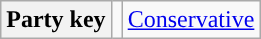<table class=wikitable>
<tr>
<th rowspan=2>Party key</th>
<td style="background-color: "></td>
<td><a href='#'>Conservative</a></td>
</tr>
</table>
